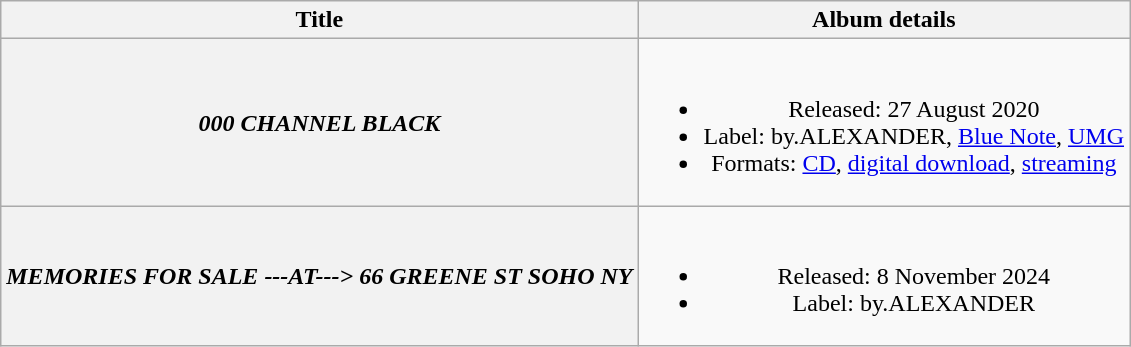<table class="wikitable plainrowheaders" style="text-align:center;">
<tr>
<th scope="col">Title</th>
<th scope="col">Album details</th>
</tr>
<tr>
<th scope="row"><em>000 CHANNEL BLACK</em></th>
<td><br><ul><li>Released: 27 August 2020</li><li>Label: by.ALEXANDER, <a href='#'>Blue Note</a>, <a href='#'>UMG</a></li><li>Formats: <a href='#'>CD</a>, <a href='#'>digital download</a>, <a href='#'>streaming</a></li></ul></td>
</tr>
<tr>
<th scope="row"><em>MEMORIES FOR SALE ---AT---> 66 GREENE ST SOHO NY </em></th>
<td><br><ul><li>Released: 8 November 2024</li><li>Label: by.ALEXANDER</li></ul></td>
</tr>
</table>
